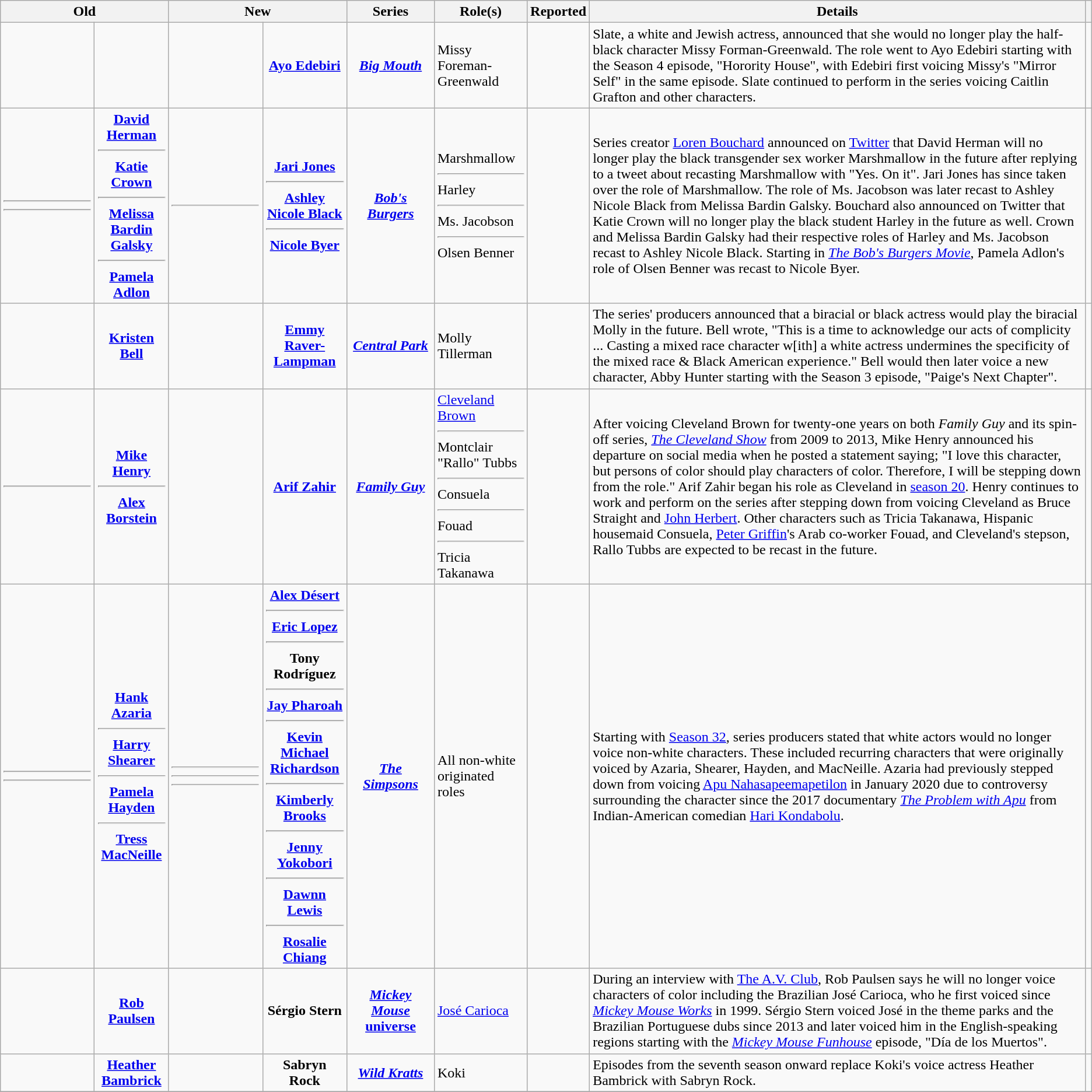<table class="wikitable sortable" style="text-align:left">
<tr>
<th colspan="2">Old</th>
<th colspan="2">New</th>
<th>Series</th>
<th>Role(s)</th>
<th>Reported</th>
<th>Details</th>
<th class="unsortable"></th>
</tr>
<tr>
<td style="width: 100px"></td>
<td style="text-align: center; font-weight: bold"></td>
<td style="width: 100px"></td>
<td style="text-align: center; font-weight: bold"><a href='#'>Ayo Edebiri</a></td>
<td style="text-align: center; font-weight: bold; font-style: italic"><a href='#'>Big Mouth</a></td>
<td>Missy Foreman-Greenwald</td>
<td></td>
<td>Slate, a white and Jewish actress, announced that she would no longer play the half-black character Missy Forman-Greenwald. The role went to Ayo Edebiri starting with the Season 4 episode, "Horority House", with Edebiri first voicing Missy's "Mirror Self" in the same episode. Slate continued to perform in the series voicing Caitlin Grafton and other characters.</td>
<td><br></td>
</tr>
<tr>
<td style="text-align: center"><hr><hr></td>
<td style="text-align: center; font-weight: bold"><a href='#'>David Herman</a><br><hr><a href='#'>Katie Crown</a><br><hr><a href='#'>Melissa Bardin Galsky</a><br><hr><a href='#'>Pamela Adlon</a><br></td>
<td><hr></td>
<td style="text-align: center; font-weight: bold"><a href='#'>Jari Jones</a><br><hr><a href='#'>Ashley Nicole Black</a><br><hr><a href='#'>Nicole Byer</a><br></td>
<td style="text-align: center; font-weight: bold; font-style: italic"><a href='#'>Bob's Burgers</a></td>
<td>Marshmallow<hr>Harley<hr>Ms. Jacobson<hr>Olsen Benner</td>
<td></td>
<td>Series creator <a href='#'>Loren Bouchard</a> announced on <a href='#'>Twitter</a> that David Herman will no longer play the black transgender sex worker Marshmallow in the future after replying to a tweet about recasting Marshmallow with "Yes. On it". Jari Jones has since taken over the role of Marshmallow. The role of Ms. Jacobson was later recast to Ashley Nicole Black from Melissa Bardin Galsky. Bouchard also announced on Twitter that Katie Crown will no longer play the black student Harley in the future as well. Crown and Melissa Bardin Galsky had their respective roles of Harley and Ms. Jacobson recast to Ashley Nicole Black. Starting in <em><a href='#'>The Bob's Burgers Movie</a></em>, Pamela Adlon's role of Olsen Benner was recast to Nicole Byer.</td>
<td><br><br><br><br><br><br></td>
</tr>
<tr>
<td></td>
<td style="text-align: center; font-weight: bold"><a href='#'>Kristen Bell</a></td>
<td></td>
<td style="text-align: center; font-weight: bold"><a href='#'>Emmy Raver-Lampman</a></td>
<td style="text-align: center; font-weight: bold; font-style: italic"><a href='#'>Central Park</a></td>
<td>Molly Tillerman</td>
<td></td>
<td>The series' producers announced that a biracial or black actress would play the biracial Molly in the future. Bell wrote, "This is a time to acknowledge our acts of complicity ... Casting a mixed race character w[ith] a white actress undermines the specificity of the mixed race & Black American experience." Bell would then later voice a new character, Abby Hunter starting with the Season 3 episode, "Paige's Next Chapter".</td>
<td><br><br><br></td>
</tr>
<tr>
<td><hr></td>
<td style="text-align: center; font-weight: bold"><a href='#'>Mike Henry</a><br><hr><a href='#'>Alex Borstein</a><br></td>
<td></td>
<td style="text-align: center; font-weight: bold"><a href='#'>Arif Zahir</a><br></td>
<td style="text-align: center; font-weight: bold; font-style: italic"><a href='#'>Family&nbsp;Guy</a></td>
<td><a href='#'>Cleveland Brown</a><hr>Montclair "Rallo" Tubbs<hr>Consuela<hr>Fouad<hr>Tricia Takanawa</td>
<td></td>
<td>After voicing Cleveland Brown for twenty-one years on both <em>Family Guy</em> and its spin-off series, <em><a href='#'>The Cleveland Show</a></em> from 2009 to 2013, Mike Henry announced his departure on social media when he posted a statement saying; "I love this character, but persons of color should play characters of color. Therefore, I will be stepping down from the role." Arif Zahir began his role as Cleveland in <a href='#'>season 20</a>. Henry continues to work and perform on the series after stepping down from voicing Cleveland as Bruce Straight and <a href='#'>John Herbert</a>. Other characters such as Tricia Takanawa, Hispanic housemaid Consuela, <a href='#'>Peter Griffin</a>'s Arab co-worker Fouad, and Cleveland's stepson, Rallo Tubbs are expected to be recast in the future.</td>
<td><br></td>
</tr>
<tr>
<td><hr><hr></td>
<td style="text-align: center; font-weight: bold"><a href='#'>Hank Azaria</a><br><hr><a href='#'>Harry Shearer</a><br><hr><a href='#'>Pamela Hayden</a><br><hr><a href='#'>Tress MacNeille</a><br></td>
<td><hr><hr><hr></td>
<td style="text-align: center; font-weight: bold"><a href='#'>Alex Désert</a><br><hr><a href='#'>Eric Lopez</a><br><hr>Tony Rodríguez<br><hr><a href='#'>Jay Pharoah</a><br><hr><a href='#'>Kevin Michael Richardson</a><br><hr><a href='#'>Kimberly Brooks</a><br><hr><a href='#'>Jenny Yokobori</a><br><hr><a href='#'>Dawnn Lewis</a><br><hr><a href='#'>Rosalie Chiang</a><br></td>
<td style="text-align: center; font-weight: bold; font-style: italic"><a href='#'>The Simpsons</a></td>
<td>All non-white originated roles</td>
<td></td>
<td>Starting with <a href='#'>Season 32</a>, series producers stated that white actors would no longer voice non-white characters. These included recurring characters that were originally voiced by Azaria, Shearer, Hayden, and MacNeille. Azaria had previously stepped down from voicing <a href='#'>Apu Nahasapeemapetilon</a> in January 2020 due to controversy surrounding the character since the 2017 documentary <em><a href='#'>The Problem with Apu</a></em> from Indian-American comedian <a href='#'>Hari Kondabolu</a>.</td>
<td><br><br><br><br><br><br><br></td>
</tr>
<tr>
<td></td>
<td style="text-align: center; font-weight: bold"><a href='#'>Rob Paulsen</a></td>
<td></td>
<td style="text-align: center; font-weight: bold">Sérgio Stern</td>
<td style="text-align: center; font-weight: bold"><a href='#'><em>Mickey Mouse</em> universe</a></td>
<td><a href='#'>José Carioca</a></td>
<td></td>
<td>During an interview with <a href='#'>The A.V. Club</a>, Rob Paulsen says he will no longer voice characters of color including the Brazilian José Carioca, who he first voiced since <em><a href='#'>Mickey Mouse Works</a></em> in 1999. Sérgio Stern voiced José in the theme parks and the Brazilian Portuguese dubs since 2013 and later voiced him in the English-speaking regions starting with the <em><a href='#'>Mickey Mouse Funhouse</a></em> episode, "Día de los Muertos".</td>
<td></td>
</tr>
<tr>
<td></td>
<td style="text-align: center; font-weight: bold"><a href='#'>Heather Bambrick</a></td>
<td></td>
<td style="text-align: center; font-weight: bold">Sabryn Rock</td>
<td style="text-align: center; font-weight: bold; font-style: italic"><a href='#'>Wild Kratts</a></td>
<td>Koki</td>
<td></td>
<td>Episodes from the seventh season onward replace Koki's voice actress Heather Bambrick with Sabryn Rock.</td>
<td></td>
</tr>
<tr>
</tr>
</table>
